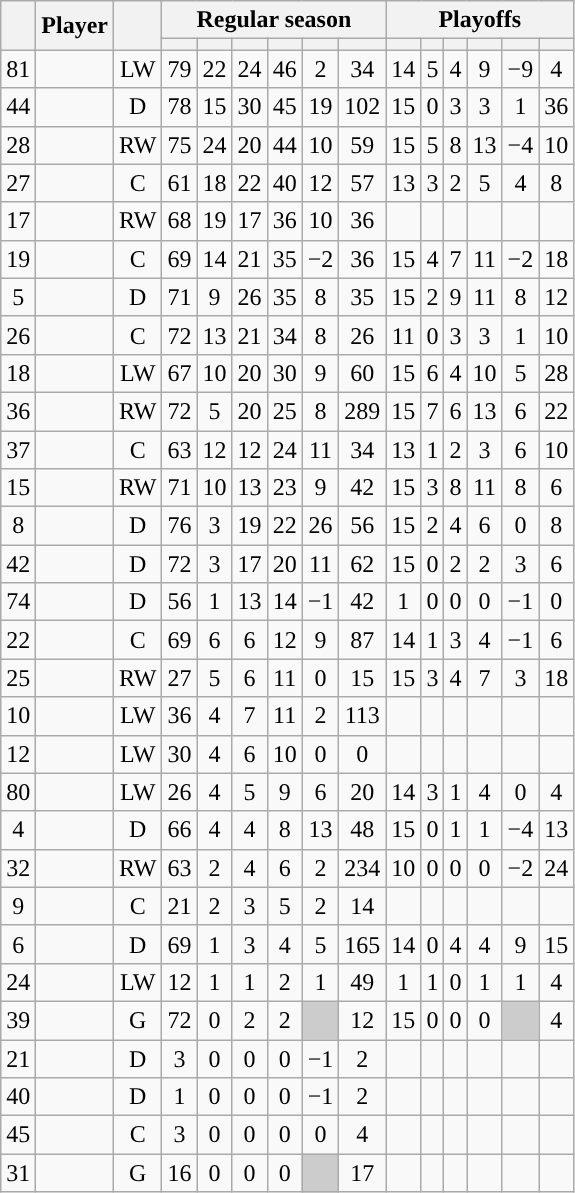<table class="wikitable sortable plainrowheaders" style="text-align:center;">
<tr>
<th scope="col" data-sort-type="number" rowspan="2"></th>
<th scope="col" rowspan="2">Player</th>
<th scope="col" rowspan="2"></th>
<th scope=colgroup colspan=6>Regular season</th>
<th scope=colgroup colspan=6>Playoffs</th>
</tr>
<tr>
<th scope="col" data-sort-type="number"></th>
<th scope="col" data-sort-type="number"></th>
<th scope="col" data-sort-type="number"></th>
<th scope="col" data-sort-type="number"></th>
<th scope="col" data-sort-type="number"></th>
<th scope="col" data-sort-type="number"></th>
<th scope="col" data-sort-type="number"></th>
<th scope="col" data-sort-type="number"></th>
<th scope="col" data-sort-type="number"></th>
<th scope="col" data-sort-type="number"></th>
<th scope="col" data-sort-type="number"></th>
<th scope="col" data-sort-type="number"></th>
</tr>
<tr>
<td scope="row">81</td>
<td align="left"></td>
<td>LW</td>
<td>79</td>
<td>22</td>
<td>24</td>
<td>46</td>
<td>2</td>
<td>34</td>
<td>14</td>
<td>5</td>
<td>4</td>
<td>9</td>
<td>−9</td>
<td>4</td>
</tr>
<tr>
<td scope="row">44</td>
<td align="left"></td>
<td>D</td>
<td>78</td>
<td>15</td>
<td>30</td>
<td>45</td>
<td>19</td>
<td>102</td>
<td>15</td>
<td>0</td>
<td>3</td>
<td>3</td>
<td>1</td>
<td>36</td>
</tr>
<tr>
<td scope="row">28</td>
<td align="left"></td>
<td>RW</td>
<td>75</td>
<td>24</td>
<td>20</td>
<td>44</td>
<td>10</td>
<td>59</td>
<td>15</td>
<td>5</td>
<td>8</td>
<td>13</td>
<td>−4</td>
<td>10</td>
</tr>
<tr>
<td scope="row">27</td>
<td align="left"></td>
<td>C</td>
<td>61</td>
<td>18</td>
<td>22</td>
<td>40</td>
<td>12</td>
<td>57</td>
<td>13</td>
<td>3</td>
<td>2</td>
<td>5</td>
<td>4</td>
<td>8</td>
</tr>
<tr>
<td scope="row">17</td>
<td align="left"></td>
<td>RW</td>
<td>68</td>
<td>19</td>
<td>17</td>
<td>36</td>
<td>10</td>
<td>36</td>
<td></td>
<td></td>
<td></td>
<td></td>
<td></td>
<td></td>
</tr>
<tr>
<td scope="row">19</td>
<td align="left"></td>
<td>C</td>
<td>69</td>
<td>14</td>
<td>21</td>
<td>35</td>
<td>−2</td>
<td>36</td>
<td>15</td>
<td>4</td>
<td>7</td>
<td>11</td>
<td>−2</td>
<td>18</td>
</tr>
<tr>
<td scope="row">5</td>
<td align="left"></td>
<td>D</td>
<td>71</td>
<td>9</td>
<td>26</td>
<td>35</td>
<td>8</td>
<td>35</td>
<td>15</td>
<td>2</td>
<td>9</td>
<td>11</td>
<td>8</td>
<td>12</td>
</tr>
<tr>
<td scope="row">26</td>
<td align="left"></td>
<td>C</td>
<td>72</td>
<td>13</td>
<td>21</td>
<td>34</td>
<td>8</td>
<td>26</td>
<td>11</td>
<td>0</td>
<td>3</td>
<td>3</td>
<td>1</td>
<td>10</td>
</tr>
<tr>
<td scope="row">18</td>
<td align="left"></td>
<td>LW</td>
<td>67</td>
<td>10</td>
<td>20</td>
<td>30</td>
<td>9</td>
<td>60</td>
<td>15</td>
<td>6</td>
<td>4</td>
<td>10</td>
<td>5</td>
<td>28</td>
</tr>
<tr>
<td scope="row">36</td>
<td align="left"></td>
<td>RW</td>
<td>72</td>
<td>5</td>
<td>20</td>
<td>25</td>
<td>8</td>
<td>289</td>
<td>15</td>
<td>7</td>
<td>6</td>
<td>13</td>
<td>6</td>
<td>22</td>
</tr>
<tr>
<td scope="row">37</td>
<td align="left"></td>
<td>C</td>
<td>63</td>
<td>12</td>
<td>12</td>
<td>24</td>
<td>11</td>
<td>34</td>
<td>13</td>
<td>1</td>
<td>2</td>
<td>3</td>
<td>6</td>
<td>10</td>
</tr>
<tr>
<td scope="row">15</td>
<td align="left"></td>
<td>RW</td>
<td>71</td>
<td>10</td>
<td>13</td>
<td>23</td>
<td>9</td>
<td>42</td>
<td>15</td>
<td>3</td>
<td>8</td>
<td>11</td>
<td>8</td>
<td>6</td>
</tr>
<tr>
<td scope="row">8</td>
<td align="left"></td>
<td>D</td>
<td>76</td>
<td>3</td>
<td>19</td>
<td>22</td>
<td>26</td>
<td>56</td>
<td>15</td>
<td>2</td>
<td>4</td>
<td>6</td>
<td>0</td>
<td>8</td>
</tr>
<tr>
<td scope="row">42</td>
<td align="left"></td>
<td>D</td>
<td>72</td>
<td>3</td>
<td>17</td>
<td>20</td>
<td>11</td>
<td>62</td>
<td>15</td>
<td>0</td>
<td>2</td>
<td>2</td>
<td>3</td>
<td>6</td>
</tr>
<tr>
<td scope="row">74</td>
<td align="left"></td>
<td>D</td>
<td>56</td>
<td>1</td>
<td>13</td>
<td>14</td>
<td>−1</td>
<td>42</td>
<td>1</td>
<td>0</td>
<td>0</td>
<td>0</td>
<td>−1</td>
<td>0</td>
</tr>
<tr>
<td scope="row">22</td>
<td align="left"></td>
<td>C</td>
<td>69</td>
<td>6</td>
<td>6</td>
<td>12</td>
<td>9</td>
<td>87</td>
<td>14</td>
<td>1</td>
<td>3</td>
<td>4</td>
<td>−1</td>
<td>6</td>
</tr>
<tr>
<td scope="row">25</td>
<td align="left"></td>
<td>RW</td>
<td>27</td>
<td>5</td>
<td>6</td>
<td>11</td>
<td>0</td>
<td>15</td>
<td>15</td>
<td>3</td>
<td>4</td>
<td>7</td>
<td>3</td>
<td>18</td>
</tr>
<tr>
<td scope="row">10</td>
<td align="left"></td>
<td>LW</td>
<td>36</td>
<td>4</td>
<td>7</td>
<td>11</td>
<td>2</td>
<td>113</td>
<td></td>
<td></td>
<td></td>
<td></td>
<td></td>
<td></td>
</tr>
<tr>
<td scope="row">12</td>
<td align="left"></td>
<td>LW</td>
<td>30</td>
<td>4</td>
<td>6</td>
<td>10</td>
<td>0</td>
<td>0</td>
<td></td>
<td></td>
<td></td>
<td></td>
<td></td>
<td></td>
</tr>
<tr>
<td scope="row">80</td>
<td align="left"></td>
<td>LW</td>
<td>26</td>
<td>4</td>
<td>5</td>
<td>9</td>
<td>6</td>
<td>20</td>
<td>14</td>
<td>3</td>
<td>1</td>
<td>4</td>
<td>0</td>
<td>4</td>
</tr>
<tr>
<td scope="row">4</td>
<td align="left"></td>
<td>D</td>
<td>66</td>
<td>4</td>
<td>4</td>
<td>8</td>
<td>13</td>
<td>48</td>
<td>15</td>
<td>0</td>
<td>1</td>
<td>1</td>
<td>−4</td>
<td>13</td>
</tr>
<tr>
<td scope="row">32</td>
<td align="left"></td>
<td>RW</td>
<td>63</td>
<td>2</td>
<td>4</td>
<td>6</td>
<td>2</td>
<td>234</td>
<td>10</td>
<td>0</td>
<td>0</td>
<td>0</td>
<td>−2</td>
<td>24</td>
</tr>
<tr>
<td scope="row">9</td>
<td align="left"></td>
<td>C</td>
<td>21</td>
<td>2</td>
<td>3</td>
<td>5</td>
<td>2</td>
<td>14</td>
<td></td>
<td></td>
<td></td>
<td></td>
<td></td>
<td></td>
</tr>
<tr>
<td scope="row">6</td>
<td align="left"></td>
<td>D</td>
<td>69</td>
<td>1</td>
<td>3</td>
<td>4</td>
<td>5</td>
<td>165</td>
<td>14</td>
<td>0</td>
<td>4</td>
<td>4</td>
<td>9</td>
<td>15</td>
</tr>
<tr>
<td scope="row">24</td>
<td align="left"></td>
<td>LW</td>
<td>12</td>
<td>1</td>
<td>1</td>
<td>2</td>
<td>1</td>
<td>49</td>
<td>1</td>
<td>1</td>
<td>0</td>
<td>1</td>
<td>1</td>
<td>4</td>
</tr>
<tr>
<td scope="row">39</td>
<td align="left"></td>
<td>G</td>
<td>72</td>
<td>0</td>
<td>2</td>
<td>2</td>
<td style="background:#ccc"></td>
<td>12</td>
<td>15</td>
<td>0</td>
<td>0</td>
<td>0</td>
<td style="background:#ccc"></td>
<td>4</td>
</tr>
<tr>
<td scope="row">21</td>
<td align="left"></td>
<td>D</td>
<td>3</td>
<td>0</td>
<td>0</td>
<td>0</td>
<td>−1</td>
<td>2</td>
<td></td>
<td></td>
<td></td>
<td></td>
<td></td>
<td></td>
</tr>
<tr>
<td scope="row">40</td>
<td align="left"></td>
<td>D</td>
<td>1</td>
<td>0</td>
<td>0</td>
<td>0</td>
<td>−1</td>
<td>2</td>
<td></td>
<td></td>
<td></td>
<td></td>
<td></td>
<td></td>
</tr>
<tr>
<td scope="row">45</td>
<td align="left"></td>
<td>C</td>
<td>3</td>
<td>0</td>
<td>0</td>
<td>0</td>
<td>0</td>
<td>4</td>
<td></td>
<td></td>
<td></td>
<td></td>
<td></td>
<td></td>
</tr>
<tr>
<td scope="row">31</td>
<td align="left"></td>
<td>G</td>
<td>16</td>
<td>0</td>
<td>0</td>
<td>0</td>
<td style="background:#ccc"></td>
<td>17</td>
<td></td>
<td></td>
<td></td>
<td></td>
<td></td>
<td></td>
</tr>
</table>
